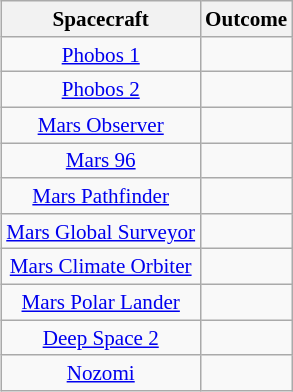<table class=wikitable style="text-align:center; float:right; font-size:88%; margin-left:1em;">
<tr>
<th>Spacecraft</th>
<th>Outcome</th>
</tr>
<tr>
<td><a href='#'>Phobos 1</a></td>
<td></td>
</tr>
<tr>
<td><a href='#'>Phobos 2</a></td>
<td></td>
</tr>
<tr>
<td><a href='#'>Mars Observer</a></td>
<td></td>
</tr>
<tr>
<td><a href='#'>Mars 96</a></td>
<td></td>
</tr>
<tr>
<td><a href='#'>Mars Pathfinder</a></td>
<td></td>
</tr>
<tr>
<td><a href='#'>Mars Global Surveyor</a></td>
<td></td>
</tr>
<tr>
<td><a href='#'>Mars Climate Orbiter</a></td>
<td></td>
</tr>
<tr>
<td><a href='#'>Mars Polar Lander</a></td>
<td></td>
</tr>
<tr>
<td><a href='#'>Deep Space 2</a></td>
<td></td>
</tr>
<tr>
<td><a href='#'>Nozomi</a></td>
<td></td>
</tr>
</table>
